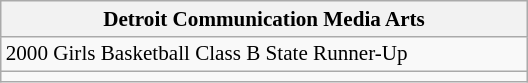<table class="wikitable collapsible collapsed" style="min-width:25em; font-size:88%;">
<tr>
<th colspan="2">Detroit Communication Media Arts</th>
</tr>
<tr>
<td>2000 Girls Basketball Class B State Runner-Up</td>
</tr>
<tr>
<td></td>
</tr>
</table>
